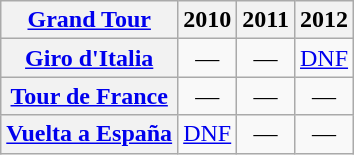<table class="wikitable plainrowheaders">
<tr>
<th scope="col"><a href='#'>Grand Tour</a></th>
<th scope="col">2010</th>
<th scope="col">2011</th>
<th scope="col">2012</th>
</tr>
<tr style="text-align:center;">
<th scope="row"> <a href='#'>Giro d'Italia</a></th>
<td>—</td>
<td>—</td>
<td><a href='#'>DNF</a></td>
</tr>
<tr style="text-align:center;">
<th scope="row"> <a href='#'>Tour de France</a></th>
<td>—</td>
<td>—</td>
<td>—</td>
</tr>
<tr style="text-align:center;">
<th scope="row"> <a href='#'>Vuelta a España</a></th>
<td><a href='#'>DNF</a></td>
<td>—</td>
<td>—</td>
</tr>
</table>
